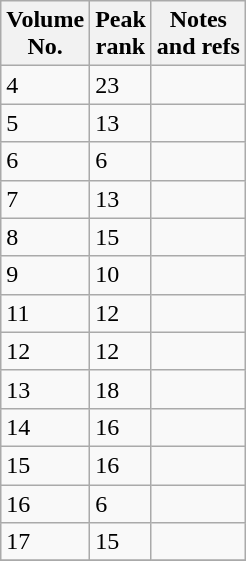<table class="wikitable">
<tr>
<th>Volume<br>No.</th>
<th>Peak<br>rank</th>
<th>Notes<br>and refs</th>
</tr>
<tr>
<td>4</td>
<td>23</td>
<td></td>
</tr>
<tr>
<td>5</td>
<td>13</td>
<td></td>
</tr>
<tr>
<td>6</td>
<td>6</td>
<td></td>
</tr>
<tr>
<td>7</td>
<td>13</td>
<td></td>
</tr>
<tr>
<td>8</td>
<td>15</td>
<td></td>
</tr>
<tr>
<td>9</td>
<td>10</td>
<td></td>
</tr>
<tr>
<td>11</td>
<td>12</td>
<td></td>
</tr>
<tr>
<td>12</td>
<td>12</td>
<td></td>
</tr>
<tr>
<td>13</td>
<td>18</td>
<td></td>
</tr>
<tr>
<td>14</td>
<td>16</td>
<td></td>
</tr>
<tr>
<td>15</td>
<td>16</td>
<td></td>
</tr>
<tr>
<td>16</td>
<td>6</td>
<td></td>
</tr>
<tr>
<td>17</td>
<td>15</td>
<td></td>
</tr>
<tr>
</tr>
</table>
